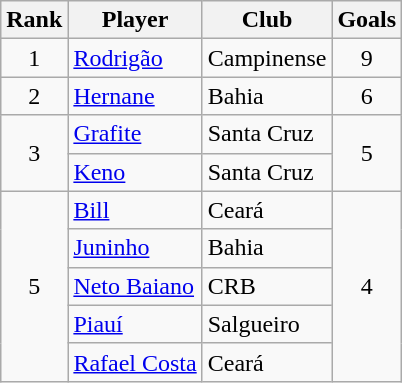<table class="wikitable" style="text-align:center">
<tr>
<th>Rank</th>
<th>Player</th>
<th>Club</th>
<th>Goals</th>
</tr>
<tr>
<td>1</td>
<td align="left"> <a href='#'>Rodrigão</a></td>
<td align="left">Campinense</td>
<td>9</td>
</tr>
<tr>
<td>2</td>
<td align="left"> <a href='#'>Hernane</a></td>
<td align="left">Bahia</td>
<td>6</td>
</tr>
<tr>
<td rowspan=2>3</td>
<td align="left"> <a href='#'>Grafite</a></td>
<td align="left">Santa Cruz</td>
<td rowspan=2>5</td>
</tr>
<tr>
<td align="left"> <a href='#'>Keno</a></td>
<td align="left">Santa Cruz</td>
</tr>
<tr>
<td rowspan=5>5</td>
<td align="left"> <a href='#'>Bill</a></td>
<td align="left">Ceará</td>
<td rowspan=5>4</td>
</tr>
<tr>
<td align="left"> <a href='#'>Juninho</a></td>
<td align="left">Bahia</td>
</tr>
<tr>
<td align="left"> <a href='#'>Neto Baiano</a></td>
<td align="left">CRB</td>
</tr>
<tr>
<td align="left"> <a href='#'>Piauí</a></td>
<td align="left">Salgueiro</td>
</tr>
<tr>
<td align="left"> <a href='#'>Rafael Costa</a></td>
<td align="left">Ceará</td>
</tr>
</table>
